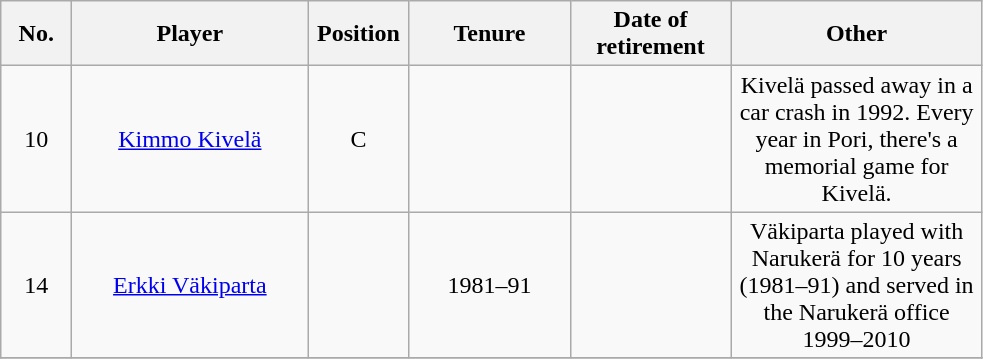<table class="wikitable sortable" style="text-align:center">
<tr>
<th width="40px">No.</th>
<th width="150px">Player</th>
<th width="60px">Position</th>
<th width="100px">Tenure</th>
<th width="100px">Date of retirement</th>
<th width="160px">Other</th>
</tr>
<tr>
<td>10</td>
<td><a href='#'>Kimmo Kivelä</a></td>
<td>C</td>
<td></td>
<td></td>
<td>Kivelä passed away in a car crash in 1992. Every year in Pori, there's a memorial game for Kivelä.</td>
</tr>
<tr>
<td>14</td>
<td><a href='#'>Erkki Väkiparta</a></td>
<td></td>
<td>1981–91</td>
<td></td>
<td>Väkiparta played with Narukerä for 10 years (1981–91) and served in the Narukerä office 1999–2010</td>
</tr>
<tr>
</tr>
</table>
